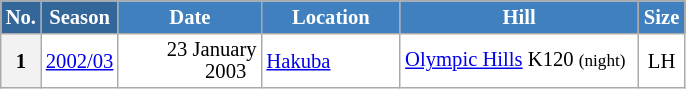<table class="wikitable sortable" style="font-size:86%; line-height:15px; text-align:left; border:grey solid 1px; border-collapse:collapse; background:#ffffff;">
<tr style="background:#efefef;">
<th style="background-color:#369; color:white; width:10px;">No.</th>
<th style="background-color:#369; color:white;  width:30px;">Season</th>
<th style="background-color:#4180be; color:white; width:89px;">Date</th>
<th style="background-color:#4180be; color:white; width:86px;">Location</th>
<th style="background-color:#4180be; color:white; width:152px;">Hill</th>
<th style="background-color:#4180be; color:white; width:25px;">Size</th>
</tr>
<tr>
<th scope=row style="text-align:center;">1</th>
<td align=center><a href='#'>2002/03</a></td>
<td align=right>23 January 2003  </td>
<td> <a href='#'>Hakuba</a></td>
<td><a href='#'>Olympic Hills</a> K120 <small>(night)</small></td>
<td align=center>LH</td>
</tr>
</table>
